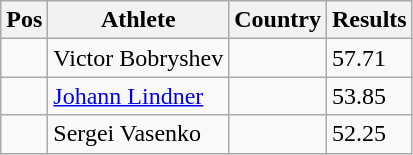<table class="wikitable">
<tr>
<th>Pos</th>
<th>Athlete</th>
<th>Country</th>
<th>Results</th>
</tr>
<tr>
<td align="center"></td>
<td>Victor Bobryshev</td>
<td></td>
<td>57.71</td>
</tr>
<tr>
<td align="center"></td>
<td><a href='#'>Johann Lindner</a></td>
<td></td>
<td>53.85</td>
</tr>
<tr>
<td align="center"></td>
<td>Sergei Vasenko</td>
<td></td>
<td>52.25</td>
</tr>
</table>
